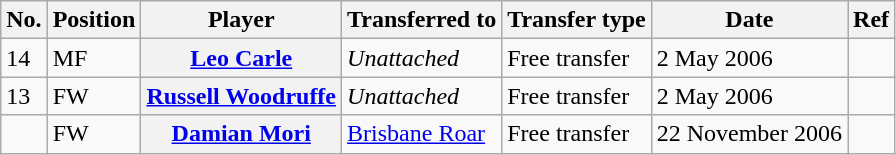<table class="wikitable plainrowheaders" style="text-align:center; text-align:left">
<tr>
<th scope=col>No.</th>
<th scope=col>Position</th>
<th scope=col>Player</th>
<th scope=col>Transferred to</th>
<th scope=col>Transfer type</th>
<th scope=col>Date</th>
<th scope=col>Ref</th>
</tr>
<tr>
<td>14</td>
<td>MF</td>
<th scope=row> <a href='#'>Leo Carle</a></th>
<td><em>Unattached</em></td>
<td>Free transfer</td>
<td>2 May 2006</td>
<td></td>
</tr>
<tr>
<td>13</td>
<td>FW</td>
<th scope=row> <a href='#'>Russell Woodruffe</a></th>
<td><em>Unattached</em></td>
<td>Free transfer</td>
<td>2 May 2006</td>
<td></td>
</tr>
<tr>
<td></td>
<td>FW</td>
<th scope=row> <a href='#'>Damian Mori</a></th>
<td> <a href='#'>Brisbane Roar</a></td>
<td>Free transfer</td>
<td>22 November 2006</td>
<td></td>
</tr>
</table>
